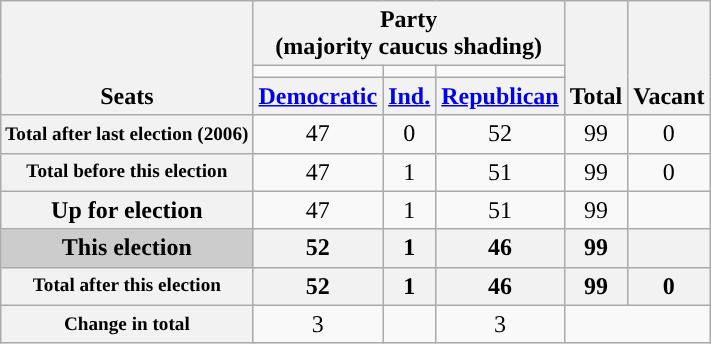<table class=wikitable style="text-align:center">
<tr style="vertical-align:bottom;">
<th rowspan=3 colspan=2>Seats</th>
<th colspan=3>Party <div>(majority caucus shading)</div></th>
<th rowspan=3>Total</th>
<th rowspan=3>Vacant</th>
</tr>
<tr style="height:5px">
<td style="background-color:"></td>
<td style="background-color:"></td>
<td style="background-color:"></td>
</tr>
<tr>
<th><a href='#'>Democratic</a></th>
<th><a href='#'>Ind.</a></th>
<th><a href='#'>Republican</a></th>
</tr>
<tr>
<th nowrap style="font-size:80%" colspan=2>Total after last election (2006)</th>
<td>47</td>
<td>0</td>
<td>52</td>
<td>99</td>
<td>0</td>
</tr>
<tr>
<th nowrap style="font-size:80%" colspan=2>Total before this election</th>
<td>47</td>
<td>1</td>
<td>51</td>
<td>99</td>
<td>0</td>
</tr>
<tr>
<th colspan=2>Up for election</th>
<td>47</td>
<td>1</td>
<td>51</td>
<td>99</td>
<td></td>
</tr>
<tr>
<th style="background:#ccc" colspan=2>This election</th>
<th>52</th>
<th>1</th>
<th>46</th>
<th>99</th>
<th></th>
</tr>
<tr>
<th nowrap style="font-size:80%" colspan=2>Total after this election</th>
<th>52</th>
<th>1</th>
<th>46</th>
<th>99</th>
<th>0</th>
</tr>
<tr>
<th nowrap style="font-size:80%"  colspan=2>Change in total</th>
<td> 3</td>
<td></td>
<td> 3</td>
<td colspan="2"></td>
</tr>
</table>
